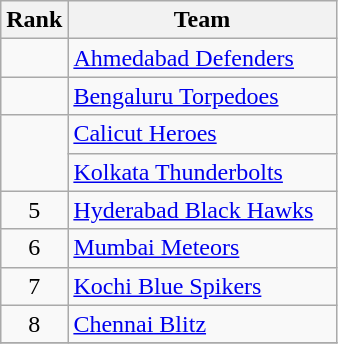<table class="wikitable" style="white-space: nowrap;">
<tr>
<th width=20%>Rank</th>
<th>Team</th>
</tr>
<tr>
<td style="text-align:center;"></td>
<td><a href='#'>Ahmedabad Defenders</a></td>
</tr>
<tr>
<td style="text-align:center;"></td>
<td><a href='#'>Bengaluru Torpedoes</a></td>
</tr>
<tr>
<td rowspan=2 style="text-align:center;"></td>
<td><a href='#'>Calicut Heroes</a></td>
</tr>
<tr>
<td><a href='#'>Kolkata Thunderbolts</a></td>
</tr>
<tr>
<td style="text-align:center;">5</td>
<td><a href='#'>Hyderabad Black Hawks</a></td>
</tr>
<tr>
<td style="text-align:center;">6</td>
<td><a href='#'>Mumbai Meteors</a></td>
</tr>
<tr>
<td style="text-align:center;">7</td>
<td><a href='#'>Kochi Blue Spikers</a></td>
</tr>
<tr>
<td style="text-align:center;">8</td>
<td><a href='#'>Chennai Blitz</a></td>
</tr>
<tr>
</tr>
</table>
